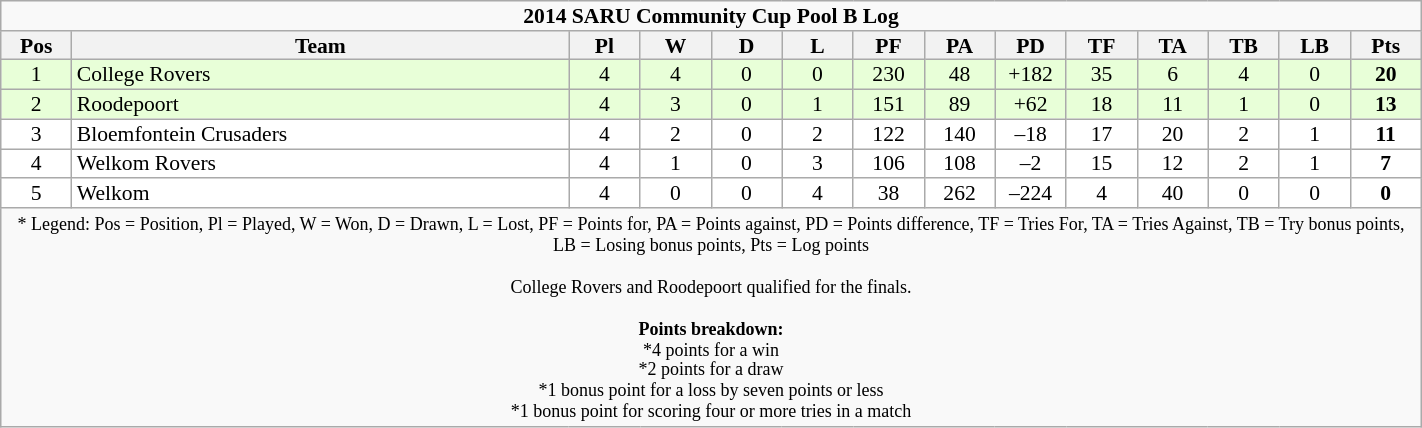<table class="wikitable" style="text-align:center; line-height:90%; font-size:90%; width:75%;">
<tr>
<td colspan="14" cellpadding="0" cellspacing="0"><strong>2014 SARU Community Cup Pool B Log</strong></td>
</tr>
<tr>
<th style="width:5%;">Pos</th>
<th style="width:35%;">Team</th>
<th style="width:5%;">Pl</th>
<th style="width:5%;">W</th>
<th style="width:5%;">D</th>
<th style="width:5%;">L</th>
<th style="width:5%;">PF</th>
<th style="width:5%;">PA</th>
<th style="width:5%;">PD</th>
<th style="width:5%;">TF</th>
<th style="width:5%;">TA</th>
<th style="width:5%;">TB</th>
<th style="width:5%;">LB</th>
<th style="width:5%;">Pts<br></th>
</tr>
<tr bgcolor=#E8FFD8>
<td>1</td>
<td align=left>College Rovers</td>
<td>4</td>
<td>4</td>
<td>0</td>
<td>0</td>
<td>230</td>
<td>48</td>
<td>+182</td>
<td>35</td>
<td>6</td>
<td>4</td>
<td>0</td>
<td><strong>20</strong></td>
</tr>
<tr bgcolor=#E8FFD8>
<td>2</td>
<td align=left>Roodepoort</td>
<td>4</td>
<td>3</td>
<td>0</td>
<td>1</td>
<td>151</td>
<td>89</td>
<td>+62</td>
<td>18</td>
<td>11</td>
<td>1</td>
<td>0</td>
<td><strong>13</strong></td>
</tr>
<tr bgcolor=#FFFFFF>
<td>3</td>
<td align=left>Bloemfontein Crusaders</td>
<td>4</td>
<td>2</td>
<td>0</td>
<td>2</td>
<td>122</td>
<td>140</td>
<td>–18</td>
<td>17</td>
<td>20</td>
<td>2</td>
<td>1</td>
<td><strong>11</strong></td>
</tr>
<tr bgcolor=#FFFFFF>
<td>4</td>
<td align=left>Welkom Rovers</td>
<td>4</td>
<td>1</td>
<td>0</td>
<td>3</td>
<td>106</td>
<td>108</td>
<td>–2</td>
<td>15</td>
<td>12</td>
<td>2</td>
<td>1</td>
<td><strong>7</strong></td>
</tr>
<tr bgcolor=#FFFFFF>
<td>5</td>
<td align=left>Welkom</td>
<td>4</td>
<td>0</td>
<td>0</td>
<td>4</td>
<td>38</td>
<td>262</td>
<td>–224</td>
<td>4</td>
<td>40</td>
<td>0</td>
<td>0</td>
<td><strong>0</strong></td>
</tr>
<tr>
<td colspan="14" style="border:0px"><small>* Legend: Pos = Position, Pl = Played, W = Won, D = Drawn, L = Lost, PF = Points for, PA = Points against, PD = Points difference, TF = Tries For, TA = Tries Against, TB = Try bonus points, LB = Losing bonus points, Pts = Log points<br><br>College Rovers and Roodepoort qualified for the finals.<br><br><strong>Points breakdown:</strong><br>*4 points for a win<br>*2 points for a draw<br>*1 bonus point for a loss by seven points or less<br>*1 bonus point for scoring four or more tries in a match</small></td>
</tr>
</table>
